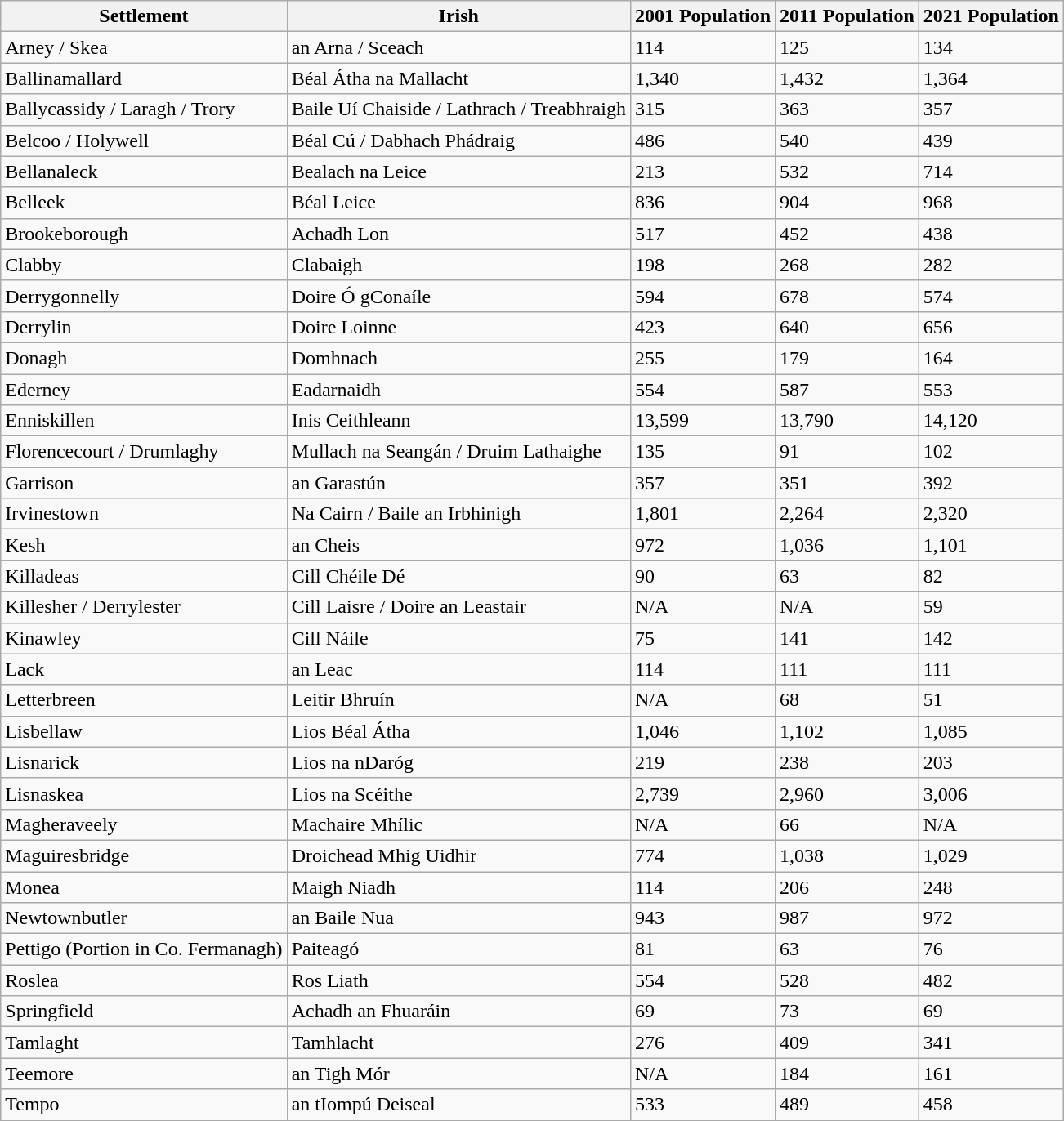<table class="wikitable sortable">
<tr>
<th>Settlement</th>
<th>Irish</th>
<th>2001 Population</th>
<th>2011 Population</th>
<th>2021 Population</th>
</tr>
<tr>
<td>Arney / Skea</td>
<td>an Arna / Sceach</td>
<td>114</td>
<td>125</td>
<td>134</td>
</tr>
<tr>
<td>Ballinamallard</td>
<td>Béal Átha na Mallacht</td>
<td>1,340</td>
<td>1,432</td>
<td>1,364</td>
</tr>
<tr>
<td>Ballycassidy / Laragh / Trory</td>
<td>Baile Uí Chaiside / Lathrach / Treabhraigh</td>
<td>315</td>
<td>363</td>
<td>357</td>
</tr>
<tr>
<td>Belcoo / Holywell</td>
<td>Béal Cú / Dabhach Phádraig</td>
<td>486</td>
<td>540</td>
<td>439</td>
</tr>
<tr>
<td>Bellanaleck</td>
<td>Bealach na Leice</td>
<td>213</td>
<td>532</td>
<td>714</td>
</tr>
<tr>
<td>Belleek</td>
<td>Béal Leice</td>
<td>836</td>
<td>904</td>
<td>968</td>
</tr>
<tr>
<td>Brookeborough</td>
<td>Achadh Lon</td>
<td>517</td>
<td>452</td>
<td>438</td>
</tr>
<tr>
<td>Clabby</td>
<td>Clabaigh</td>
<td>198</td>
<td>268</td>
<td>282</td>
</tr>
<tr>
<td>Derrygonnelly</td>
<td>Doire Ó gConaíle</td>
<td>594</td>
<td>678</td>
<td>574</td>
</tr>
<tr>
<td>Derrylin</td>
<td>Doire Loinne</td>
<td>423</td>
<td>640</td>
<td>656</td>
</tr>
<tr>
<td>Donagh</td>
<td>Domhnach</td>
<td>255</td>
<td>179</td>
<td>164</td>
</tr>
<tr>
<td>Ederney</td>
<td>Eadarnaidh</td>
<td>554</td>
<td>587</td>
<td>553</td>
</tr>
<tr>
<td>Enniskillen</td>
<td>Inis Ceithleann</td>
<td>13,599</td>
<td>13,790</td>
<td>14,120</td>
</tr>
<tr>
<td>Florencecourt / Drumlaghy</td>
<td>Mullach na Seangán / Druim Lathaighe</td>
<td>135</td>
<td>91</td>
<td>102</td>
</tr>
<tr>
<td>Garrison</td>
<td>an Garastún</td>
<td>357</td>
<td>351</td>
<td>392</td>
</tr>
<tr>
<td>Irvinestown</td>
<td>Na Cairn / Baile an Irbhinigh</td>
<td>1,801</td>
<td>2,264</td>
<td>2,320</td>
</tr>
<tr>
<td>Kesh</td>
<td>an Cheis</td>
<td>972</td>
<td>1,036</td>
<td>1,101</td>
</tr>
<tr>
<td>Killadeas</td>
<td>Cill Chéile Dé</td>
<td>90</td>
<td>63</td>
<td>82</td>
</tr>
<tr>
<td>Killesher / Derrylester</td>
<td>Cill Laisre / Doire an Leastair</td>
<td>N/A</td>
<td>N/A</td>
<td>59</td>
</tr>
<tr>
<td>Kinawley</td>
<td>Cill Náile</td>
<td>75</td>
<td>141</td>
<td>142</td>
</tr>
<tr>
<td>Lack</td>
<td>an Leac</td>
<td>114</td>
<td>111</td>
<td>111</td>
</tr>
<tr>
<td>Letterbreen</td>
<td>Leitir Bhruín</td>
<td>N/A</td>
<td>68</td>
<td>51</td>
</tr>
<tr>
<td>Lisbellaw</td>
<td>Lios Béal Átha</td>
<td>1,046</td>
<td>1,102</td>
<td>1,085</td>
</tr>
<tr>
<td>Lisnarick</td>
<td>Lios na nDaróg</td>
<td>219</td>
<td>238</td>
<td>203</td>
</tr>
<tr>
<td>Lisnaskea</td>
<td>Lios na Scéithe</td>
<td>2,739</td>
<td>2,960</td>
<td>3,006</td>
</tr>
<tr>
<td>Magheraveely</td>
<td>Machaire Mhílic</td>
<td>N/A</td>
<td>66</td>
<td>N/A</td>
</tr>
<tr>
<td>Maguiresbridge</td>
<td>Droichead Mhig Uidhir</td>
<td>774</td>
<td>1,038</td>
<td>1,029</td>
</tr>
<tr>
<td>Monea</td>
<td>Maigh Niadh</td>
<td>114</td>
<td>206</td>
<td>248</td>
</tr>
<tr>
<td>Newtownbutler</td>
<td>an Baile Nua</td>
<td>943</td>
<td>987</td>
<td>972</td>
</tr>
<tr>
<td>Pettigo (Portion in Co. Fermanagh)</td>
<td>Paiteagó</td>
<td>81</td>
<td>63</td>
<td>76</td>
</tr>
<tr>
<td>Roslea</td>
<td>Ros Liath</td>
<td>554</td>
<td>528</td>
<td>482</td>
</tr>
<tr>
<td>Springfield</td>
<td>Achadh an Fhuaráin</td>
<td>69</td>
<td>73</td>
<td>69</td>
</tr>
<tr>
<td>Tamlaght</td>
<td>Tamhlacht</td>
<td>276</td>
<td>409</td>
<td>341</td>
</tr>
<tr>
<td>Teemore</td>
<td>an Tigh Mór</td>
<td>N/A</td>
<td>184</td>
<td>161</td>
</tr>
<tr>
<td>Tempo</td>
<td>an tIompú Deiseal</td>
<td>533</td>
<td>489</td>
<td>458</td>
</tr>
<tr>
</tr>
</table>
